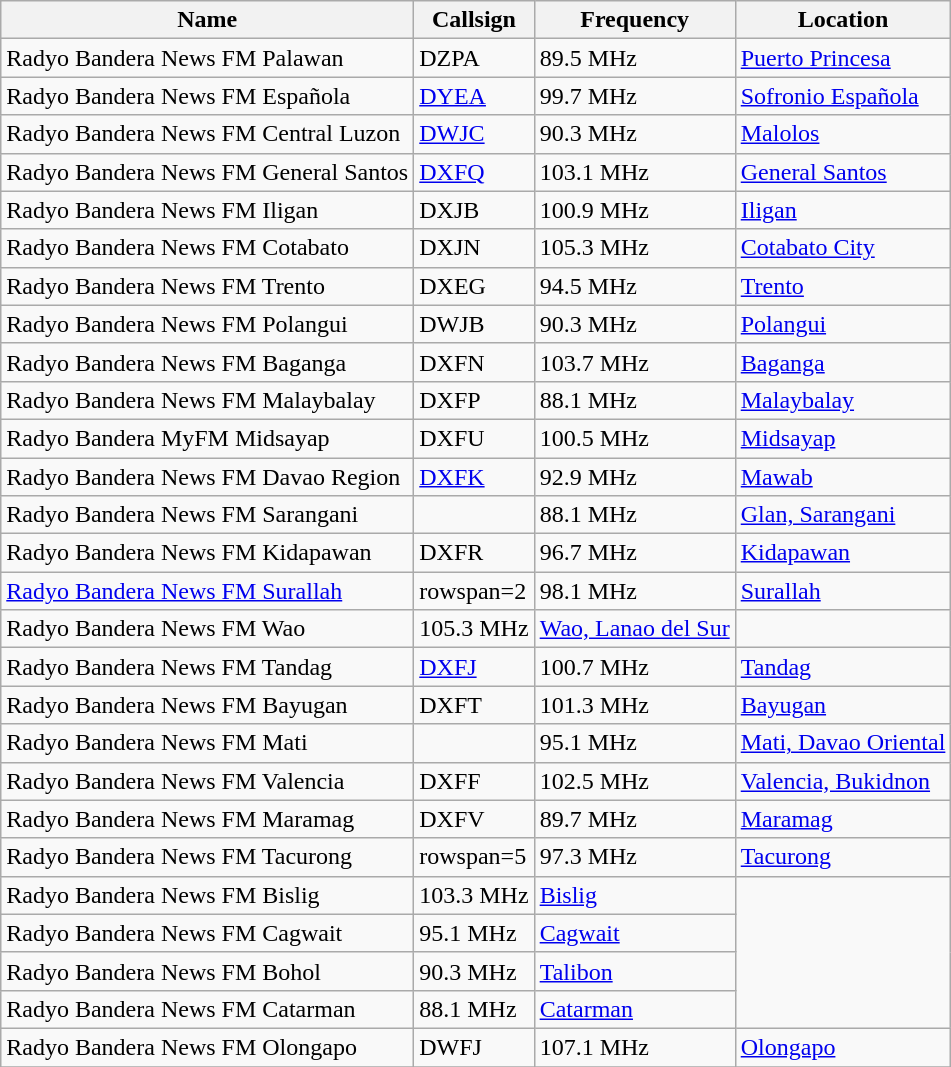<table class="wikitable">
<tr>
<th>Name</th>
<th>Callsign</th>
<th>Frequency</th>
<th>Location</th>
</tr>
<tr>
<td>Radyo Bandera News FM Palawan</td>
<td>DZPA</td>
<td>89.5 MHz</td>
<td><a href='#'>Puerto Princesa</a></td>
</tr>
<tr>
<td>Radyo Bandera News FM Española</td>
<td><a href='#'>DYEA</a></td>
<td>99.7 MHz</td>
<td><a href='#'>Sofronio Española</a></td>
</tr>
<tr>
<td>Radyo Bandera News FM Central Luzon</td>
<td><a href='#'>DWJC</a></td>
<td>90.3 MHz</td>
<td><a href='#'>Malolos</a></td>
</tr>
<tr>
<td>Radyo Bandera News FM General Santos</td>
<td><a href='#'>DXFQ</a></td>
<td>103.1 MHz</td>
<td><a href='#'>General Santos</a></td>
</tr>
<tr>
<td>Radyo Bandera News FM Iligan</td>
<td>DXJB</td>
<td>100.9 MHz</td>
<td><a href='#'>Iligan</a></td>
</tr>
<tr>
<td>Radyo Bandera News FM Cotabato</td>
<td>DXJN</td>
<td>105.3 MHz</td>
<td><a href='#'>Cotabato City</a></td>
</tr>
<tr>
<td>Radyo Bandera News FM Trento</td>
<td>DXEG</td>
<td>94.5 MHz</td>
<td><a href='#'>Trento</a></td>
</tr>
<tr>
<td>Radyo Bandera News FM Polangui</td>
<td>DWJB</td>
<td>90.3 MHz</td>
<td><a href='#'>Polangui</a></td>
</tr>
<tr>
<td>Radyo Bandera News FM Baganga</td>
<td>DXFN</td>
<td>103.7 MHz</td>
<td><a href='#'>Baganga</a></td>
</tr>
<tr>
<td>Radyo Bandera News FM Malaybalay</td>
<td>DXFP</td>
<td>88.1 MHz</td>
<td><a href='#'>Malaybalay</a></td>
</tr>
<tr>
<td>Radyo Bandera MyFM Midsayap</td>
<td>DXFU</td>
<td>100.5 MHz</td>
<td><a href='#'>Midsayap</a></td>
</tr>
<tr>
<td>Radyo Bandera News FM Davao Region</td>
<td><a href='#'>DXFK</a></td>
<td>92.9 MHz</td>
<td><a href='#'>Mawab</a></td>
</tr>
<tr>
<td>Radyo Bandera News FM Sarangani</td>
<td></td>
<td>88.1 MHz</td>
<td><a href='#'>Glan, Sarangani</a></td>
</tr>
<tr>
<td>Radyo Bandera News FM Kidapawan</td>
<td>DXFR</td>
<td>96.7 MHz</td>
<td><a href='#'>Kidapawan</a></td>
</tr>
<tr>
<td><a href='#'>Radyo Bandera News FM Surallah</a></td>
<td>rowspan=2 </td>
<td>98.1 MHz</td>
<td><a href='#'>Surallah</a></td>
</tr>
<tr>
<td>Radyo Bandera News FM Wao</td>
<td>105.3 MHz</td>
<td><a href='#'>Wao, Lanao del Sur</a></td>
</tr>
<tr>
<td>Radyo Bandera News FM Tandag</td>
<td><a href='#'>DXFJ</a></td>
<td>100.7 MHz</td>
<td><a href='#'>Tandag</a></td>
</tr>
<tr>
<td>Radyo Bandera News FM Bayugan</td>
<td>DXFT</td>
<td>101.3 MHz</td>
<td><a href='#'>Bayugan</a></td>
</tr>
<tr>
<td>Radyo Bandera News FM Mati</td>
<td></td>
<td>95.1 MHz</td>
<td><a href='#'>Mati, Davao Oriental</a></td>
</tr>
<tr>
<td>Radyo Bandera News FM Valencia</td>
<td>DXFF</td>
<td>102.5 MHz</td>
<td><a href='#'>Valencia, Bukidnon</a></td>
</tr>
<tr>
<td>Radyo Bandera News FM Maramag</td>
<td>DXFV</td>
<td>89.7 MHz</td>
<td><a href='#'>Maramag</a></td>
</tr>
<tr>
<td>Radyo Bandera News FM Tacurong</td>
<td>rowspan=5 </td>
<td>97.3 MHz</td>
<td><a href='#'>Tacurong</a></td>
</tr>
<tr>
<td>Radyo Bandera News FM Bislig</td>
<td>103.3 MHz</td>
<td><a href='#'>Bislig</a></td>
</tr>
<tr>
<td>Radyo Bandera News FM Cagwait</td>
<td>95.1 MHz</td>
<td><a href='#'>Cagwait</a></td>
</tr>
<tr>
<td>Radyo Bandera News FM Bohol</td>
<td>90.3 MHz</td>
<td><a href='#'>Talibon</a></td>
</tr>
<tr>
<td>Radyo Bandera News FM Catarman</td>
<td>88.1 MHz</td>
<td><a href='#'>Catarman</a></td>
</tr>
<tr>
<td>Radyo Bandera News FM Olongapo</td>
<td>DWFJ</td>
<td>107.1 MHz</td>
<td><a href='#'>Olongapo</a></td>
</tr>
<tr>
</tr>
</table>
